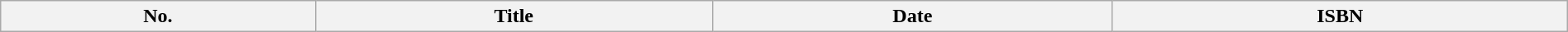<table class="wikitable" style="width:100%;">
<tr>
<th>No.</th>
<th>Title</th>
<th>Date</th>
<th>ISBN<br>


</th>
</tr>
</table>
